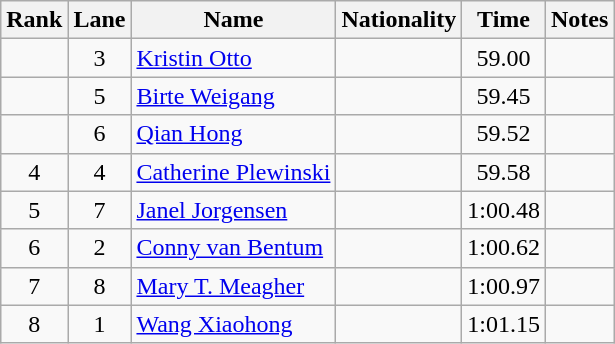<table class="wikitable sortable" style="text-align:center">
<tr>
<th>Rank</th>
<th>Lane</th>
<th>Name</th>
<th>Nationality</th>
<th>Time</th>
<th>Notes</th>
</tr>
<tr>
<td></td>
<td>3</td>
<td align=left><a href='#'>Kristin Otto</a></td>
<td align=left></td>
<td>59.00</td>
<td></td>
</tr>
<tr>
<td></td>
<td>5</td>
<td align=left><a href='#'>Birte Weigang</a></td>
<td align=left></td>
<td>59.45</td>
<td></td>
</tr>
<tr>
<td></td>
<td>6</td>
<td align=left><a href='#'>Qian Hong</a></td>
<td align=left></td>
<td>59.52</td>
<td></td>
</tr>
<tr>
<td>4</td>
<td>4</td>
<td align=left><a href='#'>Catherine Plewinski</a></td>
<td align=left></td>
<td>59.58</td>
<td></td>
</tr>
<tr>
<td>5</td>
<td>7</td>
<td align=left><a href='#'>Janel Jorgensen</a></td>
<td align=left></td>
<td>1:00.48</td>
<td></td>
</tr>
<tr>
<td>6</td>
<td>2</td>
<td align=left><a href='#'>Conny van Bentum</a></td>
<td align=left></td>
<td>1:00.62</td>
<td></td>
</tr>
<tr>
<td>7</td>
<td>8</td>
<td align=left><a href='#'>Mary T. Meagher</a></td>
<td align=left></td>
<td>1:00.97</td>
<td></td>
</tr>
<tr>
<td>8</td>
<td>1</td>
<td align=left><a href='#'>Wang Xiaohong</a></td>
<td align=left></td>
<td>1:01.15</td>
<td></td>
</tr>
</table>
